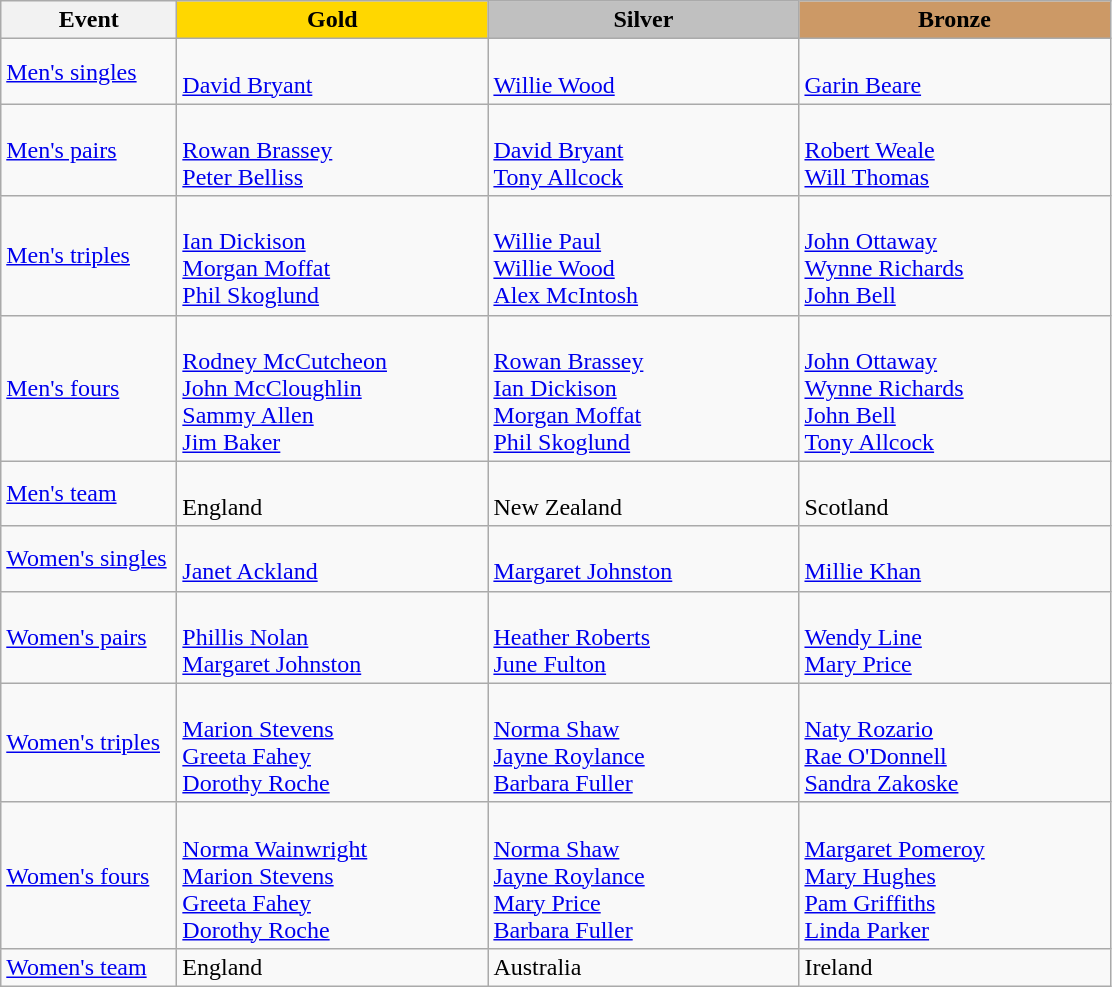<table class="wikitable" style="font-size: 100%">
<tr>
<th width=110>Event</th>
<th width=200 style="background-color: gold;">Gold</th>
<th width=200 style="background-color: silver;">Silver</th>
<th width=200 style="background-color: #cc9966;">Bronze</th>
</tr>
<tr>
<td><a href='#'>Men's singles</a></td>
<td><br>   <a href='#'>David Bryant</a></td>
<td><br> <a href='#'>Willie Wood</a></td>
<td><br>  <a href='#'>Garin Beare</a></td>
</tr>
<tr>
<td><a href='#'>Men's pairs</a></td>
<td><br> <a href='#'>Rowan Brassey</a> <br> <a href='#'>Peter Belliss</a></td>
<td><br> <a href='#'>David Bryant</a> <br> <a href='#'>Tony Allcock</a></td>
<td><br><a href='#'>Robert Weale</a> <br> <a href='#'>Will Thomas</a></td>
</tr>
<tr>
<td><a href='#'>Men's triples</a></td>
<td><br><a href='#'>Ian Dickison</a><br> <a href='#'>Morgan Moffat</a><br> <a href='#'>Phil Skoglund</a></td>
<td><br><a href='#'>Willie Paul</a><br> <a href='#'>Willie Wood</a><br> <a href='#'>Alex McIntosh</a></td>
<td><br> <a href='#'>John Ottaway</a><br> <a href='#'>Wynne Richards</a><br> <a href='#'>John Bell</a></td>
</tr>
<tr>
<td><a href='#'>Men's fours</a></td>
<td><br><a href='#'>Rodney McCutcheon</a><br> <a href='#'>John McCloughlin</a><br> <a href='#'>Sammy Allen</a><br> <a href='#'>Jim Baker</a></td>
<td><br><a href='#'>Rowan Brassey</a><br> <a href='#'>Ian Dickison</a><br> <a href='#'>Morgan Moffat</a><br> <a href='#'>Phil Skoglund</a></td>
<td><br><a href='#'>John Ottaway</a><br> <a href='#'>Wynne Richards</a><br> <a href='#'>John Bell</a><br> <a href='#'>Tony Allcock</a></td>
</tr>
<tr>
<td><a href='#'>Men's team</a></td>
<td> <br>England</td>
<td> <br>New Zealand</td>
<td> <br> Scotland</td>
</tr>
<tr>
<td><a href='#'>Women's singles</a></td>
<td><br>  <a href='#'>Janet Ackland</a></td>
<td><br><a href='#'>Margaret Johnston</a></td>
<td><br><a href='#'>Millie Khan</a></td>
</tr>
<tr>
<td><a href='#'>Women's pairs</a></td>
<td> <br><a href='#'>Phillis Nolan</a> <br> <a href='#'>Margaret Johnston</a></td>
<td> <br>  <a href='#'>Heather Roberts</a><br> <a href='#'>June Fulton</a></td>
<td> <br>  <a href='#'>Wendy Line</a>    <br> <a href='#'>Mary Price</a></td>
</tr>
<tr>
<td><a href='#'>Women's triples</a></td>
<td><br>     <a href='#'>Marion Stevens</a> <br>  <a href='#'>Greeta Fahey</a>  <br>  <a href='#'>Dorothy Roche</a></td>
<td><br><a href='#'>Norma Shaw</a> <br>  <a href='#'>Jayne Roylance</a>  <br>  <a href='#'>Barbara Fuller</a></td>
<td><br>  <a href='#'>Naty Rozario</a> <br>  <a href='#'>Rae O'Donnell</a>  <br>  <a href='#'>Sandra Zakoske</a></td>
</tr>
<tr>
<td><a href='#'>Women's fours</a></td>
<td><br>    <a href='#'>Norma Wainwright</a> <br>  <a href='#'>Marion Stevens</a> <br>  <a href='#'>Greeta Fahey</a>  <br>  <a href='#'>Dorothy Roche</a></td>
<td><br><a href='#'>Norma Shaw</a> <br>  <a href='#'>Jayne Roylance</a> <br>  <a href='#'>Mary Price</a>  <br>  <a href='#'>Barbara Fuller</a></td>
<td><br>     <a href='#'>Margaret Pomeroy</a> <br>  <a href='#'>Mary Hughes</a> <br>  <a href='#'>Pam Griffiths</a>  <br>  <a href='#'>Linda Parker</a></td>
</tr>
<tr>
<td><a href='#'>Women's team</a></td>
<td> England</td>
<td> Australia</td>
<td>  Ireland</td>
</tr>
</table>
